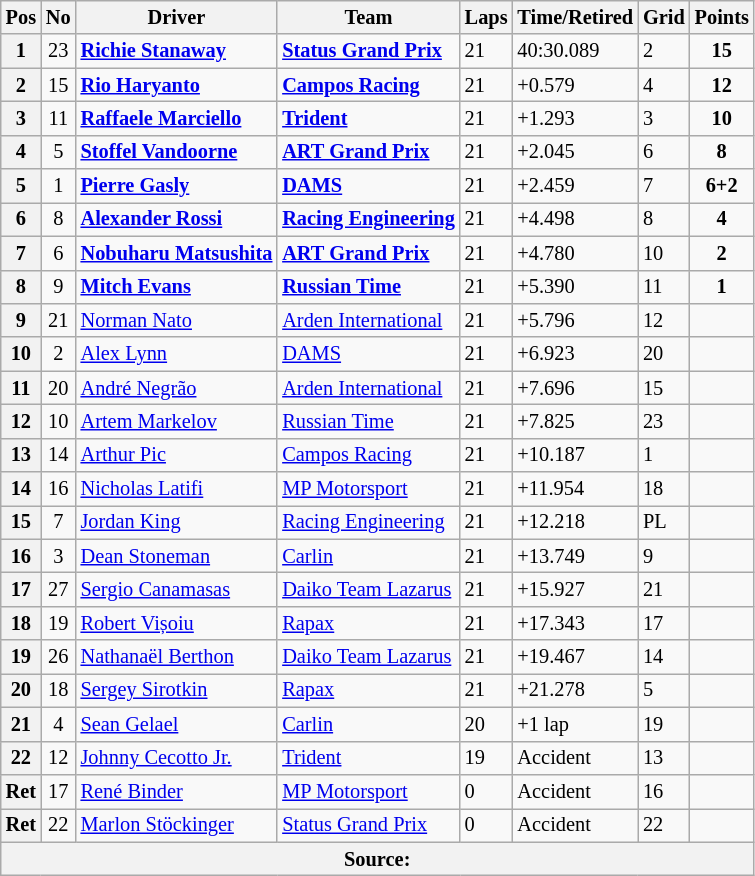<table class="wikitable" style="font-size:85%">
<tr>
<th>Pos</th>
<th>No</th>
<th>Driver</th>
<th>Team</th>
<th>Laps</th>
<th>Time/Retired</th>
<th>Grid</th>
<th>Points</th>
</tr>
<tr>
<th>1</th>
<td align="center">23</td>
<td> <strong><a href='#'>Richie Stanaway</a></strong></td>
<td><strong><a href='#'>Status Grand Prix</a></strong></td>
<td>21</td>
<td>40:30.089</td>
<td>2</td>
<td align="center"><strong>15</strong></td>
</tr>
<tr>
<th>2</th>
<td align="center">15</td>
<td> <strong><a href='#'>Rio Haryanto</a></strong></td>
<td><strong><a href='#'>Campos Racing</a></strong></td>
<td>21</td>
<td>+0.579</td>
<td>4</td>
<td align="center"><strong>12</strong></td>
</tr>
<tr>
<th>3</th>
<td align="center">11</td>
<td> <strong><a href='#'>Raffaele Marciello</a></strong></td>
<td><strong><a href='#'>Trident</a></strong></td>
<td>21</td>
<td>+1.293</td>
<td>3</td>
<td align="center"><strong>10</strong></td>
</tr>
<tr>
<th>4</th>
<td align="center">5</td>
<td> <strong><a href='#'>Stoffel Vandoorne</a></strong></td>
<td><strong><a href='#'>ART Grand Prix</a></strong></td>
<td>21</td>
<td>+2.045</td>
<td>6</td>
<td align="center"><strong>8</strong></td>
</tr>
<tr>
<th>5</th>
<td align="center">1</td>
<td> <strong><a href='#'>Pierre Gasly</a></strong></td>
<td><strong><a href='#'>DAMS</a></strong></td>
<td>21</td>
<td>+2.459</td>
<td>7</td>
<td align="center"><strong>6+2</strong></td>
</tr>
<tr>
<th>6</th>
<td align="center">8</td>
<td> <strong><a href='#'>Alexander Rossi</a></strong></td>
<td><strong><a href='#'>Racing Engineering</a></strong></td>
<td>21</td>
<td>+4.498</td>
<td>8</td>
<td align="center"><strong>4</strong></td>
</tr>
<tr>
<th>7</th>
<td align="center">6</td>
<td> <strong><a href='#'>Nobuharu Matsushita</a></strong></td>
<td><strong><a href='#'>ART Grand Prix</a></strong></td>
<td>21</td>
<td>+4.780</td>
<td>10</td>
<td align="center"><strong>2</strong></td>
</tr>
<tr>
<th>8</th>
<td align="center">9</td>
<td> <strong><a href='#'>Mitch Evans</a></strong></td>
<td><strong><a href='#'>Russian Time</a></strong></td>
<td>21</td>
<td>+5.390</td>
<td>11</td>
<td align="center"><strong>1</strong></td>
</tr>
<tr>
<th>9</th>
<td align="center">21</td>
<td> <a href='#'>Norman Nato</a></td>
<td><a href='#'>Arden International</a></td>
<td>21</td>
<td>+5.796</td>
<td>12</td>
<td></td>
</tr>
<tr>
<th>10</th>
<td align="center">2</td>
<td> <a href='#'>Alex Lynn</a></td>
<td><a href='#'>DAMS</a></td>
<td>21</td>
<td>+6.923</td>
<td>20</td>
<td></td>
</tr>
<tr>
<th>11</th>
<td align="center">20</td>
<td> <a href='#'>André Negrão</a></td>
<td><a href='#'>Arden International</a></td>
<td>21</td>
<td>+7.696</td>
<td>15</td>
<td></td>
</tr>
<tr>
<th>12</th>
<td align="center">10</td>
<td> <a href='#'>Artem Markelov</a></td>
<td><a href='#'>Russian Time</a></td>
<td>21</td>
<td>+7.825</td>
<td>23</td>
<td></td>
</tr>
<tr>
<th>13</th>
<td align="center">14</td>
<td> <a href='#'>Arthur Pic</a></td>
<td><a href='#'>Campos Racing</a></td>
<td>21</td>
<td>+10.187</td>
<td>1</td>
<td></td>
</tr>
<tr>
<th>14</th>
<td align="center">16</td>
<td> <a href='#'>Nicholas Latifi</a></td>
<td><a href='#'>MP Motorsport</a></td>
<td>21</td>
<td>+11.954</td>
<td>18</td>
<td></td>
</tr>
<tr>
<th>15</th>
<td align="center">7</td>
<td> <a href='#'>Jordan King</a></td>
<td><a href='#'>Racing Engineering</a></td>
<td>21</td>
<td>+12.218</td>
<td>PL</td>
<td></td>
</tr>
<tr>
<th>16</th>
<td align="center">3</td>
<td> <a href='#'>Dean Stoneman</a></td>
<td><a href='#'>Carlin</a></td>
<td>21</td>
<td>+13.749</td>
<td>9</td>
<td></td>
</tr>
<tr>
<th>17</th>
<td align="center">27</td>
<td> <a href='#'>Sergio Canamasas</a></td>
<td><a href='#'>Daiko Team Lazarus</a></td>
<td>21</td>
<td>+15.927</td>
<td>21</td>
<td></td>
</tr>
<tr>
<th>18</th>
<td align="center">19</td>
<td> <a href='#'>Robert Vișoiu</a></td>
<td><a href='#'>Rapax</a></td>
<td>21</td>
<td>+17.343</td>
<td>17</td>
<td></td>
</tr>
<tr>
<th>19</th>
<td align="center">26</td>
<td> <a href='#'>Nathanaël Berthon</a></td>
<td><a href='#'>Daiko Team Lazarus</a></td>
<td>21</td>
<td>+19.467</td>
<td>14</td>
<td></td>
</tr>
<tr>
<th>20</th>
<td align="center">18</td>
<td> <a href='#'>Sergey Sirotkin</a></td>
<td><a href='#'>Rapax</a></td>
<td>21</td>
<td>+21.278</td>
<td>5</td>
<td></td>
</tr>
<tr>
<th>21</th>
<td align="center">4</td>
<td> <a href='#'>Sean Gelael</a></td>
<td><a href='#'>Carlin</a></td>
<td>20</td>
<td>+1 lap</td>
<td>19</td>
<td></td>
</tr>
<tr>
<th>22</th>
<td align="center">12</td>
<td> <a href='#'>Johnny Cecotto Jr.</a></td>
<td><a href='#'>Trident</a></td>
<td>19</td>
<td>Accident</td>
<td>13</td>
<td></td>
</tr>
<tr>
<th>Ret</th>
<td align="center">17</td>
<td> <a href='#'>René Binder</a></td>
<td><a href='#'>MP Motorsport</a></td>
<td>0</td>
<td>Accident</td>
<td>16</td>
<td></td>
</tr>
<tr>
<th>Ret</th>
<td align="center">22</td>
<td> <a href='#'>Marlon Stöckinger</a></td>
<td><a href='#'>Status Grand Prix</a></td>
<td>0</td>
<td>Accident</td>
<td>22</td>
<td></td>
</tr>
<tr>
<th colspan="8">Source:</th>
</tr>
</table>
